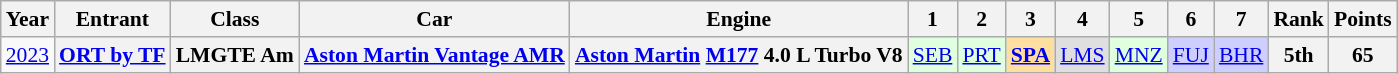<table class="wikitable" style="text-align:center; font-size:90%">
<tr>
<th>Year</th>
<th>Entrant</th>
<th>Class</th>
<th>Car</th>
<th>Engine</th>
<th>1</th>
<th>2</th>
<th>3</th>
<th>4</th>
<th>5</th>
<th>6</th>
<th>7</th>
<th>Rank</th>
<th>Points</th>
</tr>
<tr>
<td><a href='#'>2023</a></td>
<th><a href='#'>ORT by TF</a></th>
<th>LMGTE Am</th>
<th><a href='#'>Aston Martin Vantage AMR</a></th>
<th><a href='#'>Aston Martin</a> <a href='#'>M177</a> 4.0 L Turbo V8</th>
<td style="background:#DFFFDF;"><a href='#'>SEB</a><br></td>
<td style="background:#DFFFDF;"><a href='#'>PRT</a><br></td>
<td style="background:#FFDF9F;"><strong><a href='#'>SPA</a></strong><br></td>
<td style="background:#DFDFDF;"><a href='#'>LMS</a><br></td>
<td style="background:#DFFFDF;"><a href='#'>MNZ</a><br></td>
<td style="background:#CFCFFF;"><a href='#'>FUJ</a><br></td>
<td style="background:#CFCFFF;"><a href='#'>BHR</a><br></td>
<th>5th</th>
<th>65</th>
</tr>
</table>
